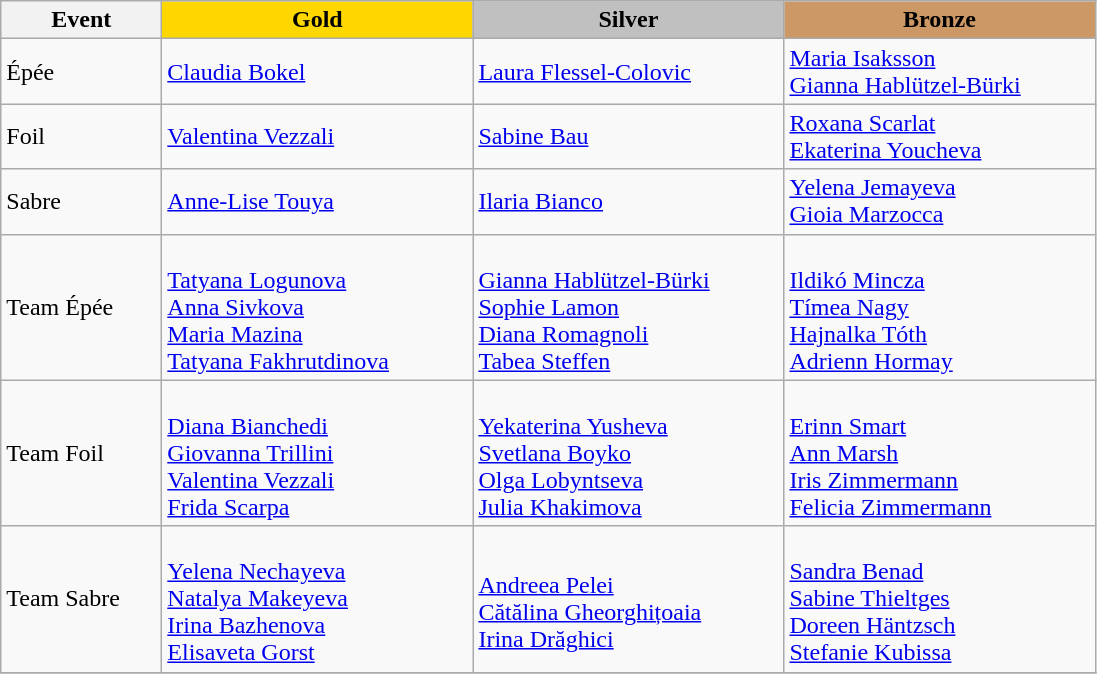<table class="wikitable">
<tr>
<th width="100">Event</th>
<th style="background-color:gold;" width="200"> Gold</th>
<th style="background-color:silver;" width="200"> Silver</th>
<th style="background-color:#CC9966;" width="200"> Bronze</th>
</tr>
<tr>
<td>Épée</td>
<td> <a href='#'>Claudia Bokel</a></td>
<td> <a href='#'>Laura Flessel-Colovic</a></td>
<td> <a href='#'>Maria Isaksson</a> <br>  <a href='#'>Gianna Hablützel-Bürki</a></td>
</tr>
<tr>
<td>Foil</td>
<td> <a href='#'>Valentina Vezzali</a></td>
<td> <a href='#'>Sabine Bau</a></td>
<td> <a href='#'>Roxana Scarlat</a> <br>  <a href='#'>Ekaterina Youcheva</a></td>
</tr>
<tr>
<td>Sabre</td>
<td> <a href='#'>Anne-Lise Touya</a></td>
<td> <a href='#'>Ilaria Bianco</a></td>
<td> <a href='#'>Yelena Jemayeva</a> <br>  <a href='#'>Gioia Marzocca</a></td>
</tr>
<tr>
<td>Team Épée</td>
<td><br><a href='#'>Tatyana Logunova</a><br><a href='#'>Anna Sivkova</a><br><a href='#'>Maria Mazina</a><br><a href='#'>Tatyana Fakhrutdinova</a></td>
<td><br><a href='#'>Gianna Hablützel-Bürki</a><br><a href='#'>Sophie Lamon</a><br><a href='#'>Diana Romagnoli</a><br><a href='#'>Tabea Steffen</a></td>
<td><br><a href='#'>Ildikó Mincza</a><br><a href='#'>Tímea Nagy</a><br><a href='#'>Hajnalka Tóth</a><br><a href='#'>Adrienn Hormay</a></td>
</tr>
<tr>
<td>Team Foil</td>
<td><br><a href='#'>Diana Bianchedi</a><br><a href='#'>Giovanna Trillini</a><br><a href='#'>Valentina Vezzali</a><br><a href='#'>Frida Scarpa</a></td>
<td><br><a href='#'>Yekaterina Yusheva</a><br><a href='#'>Svetlana Boyko</a><br><a href='#'>Olga Lobyntseva</a><br><a href='#'>Julia Khakimova</a></td>
<td><br><a href='#'>Erinn Smart</a><br><a href='#'>Ann Marsh</a><br><a href='#'>Iris Zimmermann</a><br><a href='#'>Felicia Zimmermann</a></td>
</tr>
<tr>
<td>Team Sabre</td>
<td><br><a href='#'>Yelena Nechayeva</a><br><a href='#'>Natalya Makeyeva</a><br><a href='#'>Irina Bazhenova</a><br><a href='#'>Elisaveta Gorst</a></td>
<td><br><a href='#'>Andreea Pelei</a><br><a href='#'>Cătălina Gheorghițoaia</a><br><a href='#'>Irina Drăghici</a></td>
<td><br><a href='#'>Sandra Benad</a><br><a href='#'>Sabine Thieltges</a><br><a href='#'>Doreen Häntzsch</a><br><a href='#'>Stefanie Kubissa</a></td>
</tr>
<tr>
</tr>
</table>
